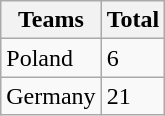<table class="wikitable">
<tr>
<th>Teams</th>
<th>Total</th>
</tr>
<tr>
<td>Poland</td>
<td>6</td>
</tr>
<tr>
<td>Germany</td>
<td>21</td>
</tr>
</table>
